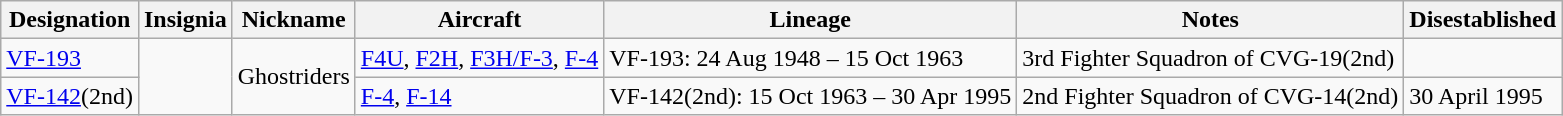<table class="wikitable">
<tr>
<th>Designation</th>
<th>Insignia</th>
<th>Nickname</th>
<th>Aircraft</th>
<th>Lineage</th>
<th>Notes</th>
<th>Disestablished</th>
</tr>
<tr>
<td><a href='#'>VF-193</a></td>
<td rowspan="2"></td>
<td rowspan="2">Ghostriders</td>
<td><a href='#'>F4U</a>, <a href='#'>F2H</a>, <a href='#'>F3H/F-3</a>, <a href='#'>F-4</a></td>
<td>VF-193: 24 Aug 1948 – 15 Oct 1963</td>
<td>3rd Fighter Squadron of CVG-19(2nd)</td>
</tr>
<tr>
<td><a href='#'>VF-142</a>(2nd)</td>
<td><a href='#'>F-4</a>, <a href='#'>F-14</a></td>
<td style="white-space: nowrap;">VF-142(2nd): 15 Oct 1963 – 30 Apr 1995</td>
<td>2nd Fighter Squadron of CVG-14(2nd)</td>
<td>30 April 1995</td>
</tr>
</table>
